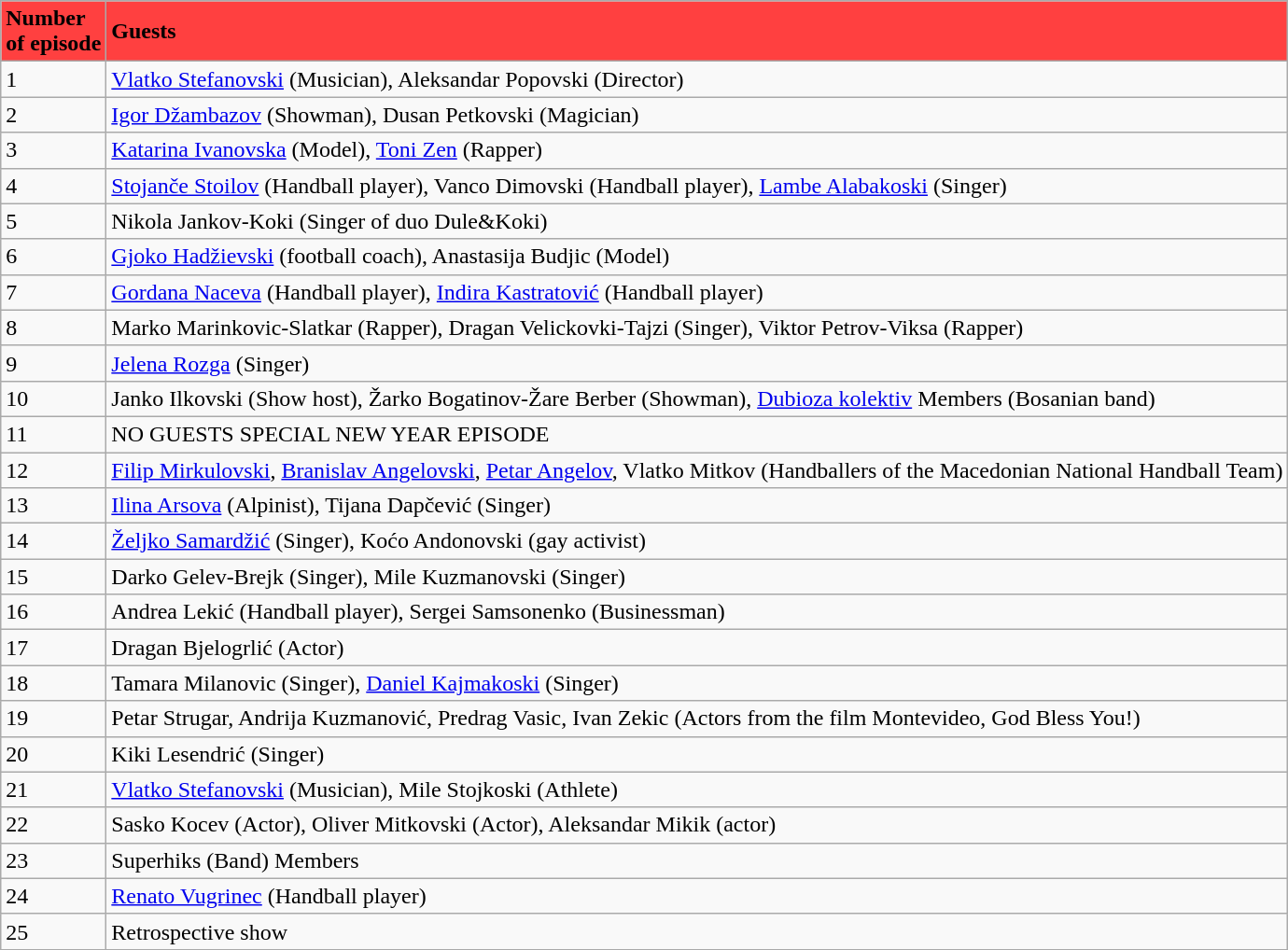<table class="wikitable" align="center">
<tr bgcolor="#FF4040">
<td><strong>Number<br>of episode</strong></td>
<td><strong>Guests</strong></td>
</tr>
<tr>
<td>1</td>
<td><a href='#'>Vlatko Stefanovski</a> (Musician), Aleksandar Popovski (Director)</td>
</tr>
<tr>
<td>2</td>
<td><a href='#'>Igor Džambazov</a> (Showman), Dusan Petkovski (Magician)</td>
</tr>
<tr>
<td>3</td>
<td><a href='#'>Katarina Ivanovska</a> (Model), <a href='#'>Toni Zen</a> (Rapper)</td>
</tr>
<tr>
<td>4</td>
<td><a href='#'>Stojanče Stoilov</a> (Handball player), Vanco Dimovski (Handball player), <a href='#'>Lambe Alabakoski</a> (Singer)</td>
</tr>
<tr>
<td>5</td>
<td>Nikola Jankov-Koki (Singer of duo Dule&Koki)</td>
</tr>
<tr>
<td>6</td>
<td><a href='#'>Gjoko Hadžievski</a> (football coach), Anastasija Budjic (Model)</td>
</tr>
<tr>
<td>7</td>
<td><a href='#'>Gordana Naceva</a> (Handball player), <a href='#'>Indira Kastratović</a> (Handball player)</td>
</tr>
<tr>
<td>8</td>
<td>Marko Marinkovic-Slatkar (Rapper), Dragan Velickovki-Tajzi (Singer), Viktor Petrov-Viksa (Rapper)</td>
</tr>
<tr>
<td>9</td>
<td><a href='#'>Jelena Rozga</a> (Singer)</td>
</tr>
<tr>
<td>10</td>
<td>Janko Ilkovski (Show host), Žarko Bogatinov-Žare Berber (Showman), <a href='#'>Dubioza kolektiv</a> Members (Bosanian band)</td>
</tr>
<tr>
<td>11</td>
<td>NO GUESTS SPECIAL NEW YEAR EPISODE</td>
</tr>
<tr>
<td>12</td>
<td><a href='#'>Filip Mirkulovski</a>, <a href='#'>Branislav Angelovski</a>, <a href='#'>Petar Angelov</a>, Vlatko Mitkov (Handballers of the Macedonian National Handball Team)</td>
</tr>
<tr>
<td>13</td>
<td><a href='#'>Ilina Arsova</a> (Alpinist), Tijana Dapčević (Singer)</td>
</tr>
<tr>
<td>14</td>
<td><a href='#'>Željko Samardžić</a> (Singer), Koćo Andonovski (gay activist)</td>
</tr>
<tr>
<td>15</td>
<td>Darko Gelev-Brejk (Singer), Mile Kuzmanovski (Singer)</td>
</tr>
<tr>
<td>16</td>
<td>Andrea Lekić (Handball player), Sergei Samsonenko (Businessman)</td>
</tr>
<tr>
<td>17</td>
<td>Dragan Bjelogrlić (Actor)</td>
</tr>
<tr>
<td>18</td>
<td>Tamara Milanovic (Singer), <a href='#'>Daniel Kajmakoski</a> (Singer)</td>
</tr>
<tr>
<td>19</td>
<td>Petar Strugar, Andrija Kuzmanović, Predrag Vasic, Ivan Zekic (Actors from the film Montevideo, God Bless You!)</td>
</tr>
<tr>
<td>20</td>
<td>Kiki Lesendrić (Singer)</td>
</tr>
<tr>
<td>21</td>
<td><a href='#'>Vlatko Stefanovski</a> (Musician), Mile Stojkoski (Athlete)</td>
</tr>
<tr>
<td>22</td>
<td>Sasko Kocev (Actor), Oliver Mitkovski (Actor), Aleksandar Mikik (actor)</td>
</tr>
<tr>
<td>23</td>
<td>Superhiks (Band) Members</td>
</tr>
<tr>
<td>24</td>
<td><a href='#'>Renato Vugrinec</a> (Handball player)</td>
</tr>
<tr>
<td>25</td>
<td>Retrospective show</td>
</tr>
<tr>
</tr>
</table>
